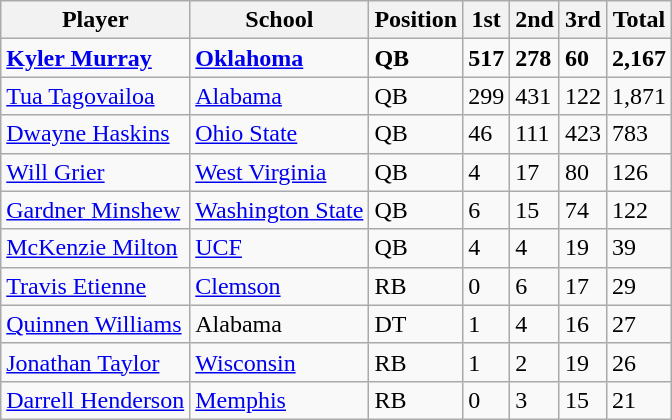<table class="wikitable">
<tr>
<th>Player</th>
<th>School</th>
<th>Position</th>
<th>1st</th>
<th>2nd</th>
<th>3rd</th>
<th>Total</th>
</tr>
<tr>
<td><strong><a href='#'>Kyler Murray</a></strong></td>
<td><strong><a href='#'>Oklahoma</a></strong></td>
<td><strong>QB</strong></td>
<td><strong>517</strong></td>
<td><strong>278</strong></td>
<td><strong>60</strong></td>
<td><strong>2,167</strong></td>
</tr>
<tr>
<td><a href='#'>Tua Tagovailoa</a></td>
<td><a href='#'>Alabama</a></td>
<td>QB</td>
<td>299</td>
<td>431</td>
<td>122</td>
<td>1,871</td>
</tr>
<tr>
<td><a href='#'>Dwayne Haskins</a></td>
<td><a href='#'>Ohio State</a></td>
<td>QB</td>
<td>46</td>
<td>111</td>
<td>423</td>
<td>783</td>
</tr>
<tr>
<td><a href='#'>Will Grier</a></td>
<td><a href='#'>West Virginia</a></td>
<td>QB</td>
<td>4</td>
<td>17</td>
<td>80</td>
<td>126</td>
</tr>
<tr>
<td><a href='#'>Gardner Minshew</a></td>
<td><a href='#'>Washington State</a></td>
<td>QB</td>
<td>6</td>
<td>15</td>
<td>74</td>
<td>122</td>
</tr>
<tr>
<td><a href='#'>McKenzie Milton</a></td>
<td><a href='#'>UCF</a></td>
<td>QB</td>
<td>4</td>
<td>4</td>
<td>19</td>
<td>39</td>
</tr>
<tr>
<td><a href='#'>Travis Etienne</a></td>
<td><a href='#'>Clemson</a></td>
<td>RB</td>
<td>0</td>
<td>6</td>
<td>17</td>
<td>29</td>
</tr>
<tr>
<td><a href='#'>Quinnen Williams</a></td>
<td>Alabama</td>
<td>DT</td>
<td>1</td>
<td>4</td>
<td>16</td>
<td>27</td>
</tr>
<tr>
<td><a href='#'>Jonathan Taylor</a></td>
<td><a href='#'>Wisconsin</a></td>
<td>RB</td>
<td>1</td>
<td>2</td>
<td>19</td>
<td>26</td>
</tr>
<tr>
<td><a href='#'>Darrell Henderson</a></td>
<td><a href='#'>Memphis</a></td>
<td>RB</td>
<td>0</td>
<td>3</td>
<td>15</td>
<td>21</td>
</tr>
</table>
